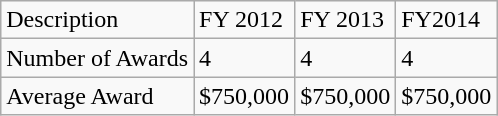<table class="wikitable">
<tr>
<td>Description</td>
<td>FY 2012</td>
<td>FY 2013</td>
<td>FY2014</td>
</tr>
<tr>
<td>Number of Awards</td>
<td>4</td>
<td>4</td>
<td>4</td>
</tr>
<tr>
<td>Average Award</td>
<td>$750,000</td>
<td>$750,000</td>
<td>$750,000</td>
</tr>
</table>
